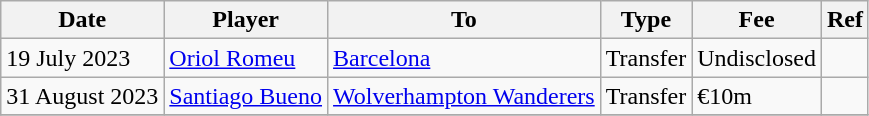<table class="wikitable">
<tr>
<th>Date</th>
<th>Player</th>
<th>To</th>
<th>Type</th>
<th>Fee</th>
<th>Ref</th>
</tr>
<tr>
<td>19 July 2023</td>
<td> <a href='#'>Oriol Romeu</a></td>
<td><a href='#'>Barcelona</a></td>
<td>Transfer</td>
<td>Undisclosed</td>
<td></td>
</tr>
<tr>
<td>31 August 2023</td>
<td> <a href='#'>Santiago Bueno</a></td>
<td> <a href='#'>Wolverhampton Wanderers</a></td>
<td>Transfer</td>
<td>€10m</td>
<td></td>
</tr>
<tr>
</tr>
</table>
